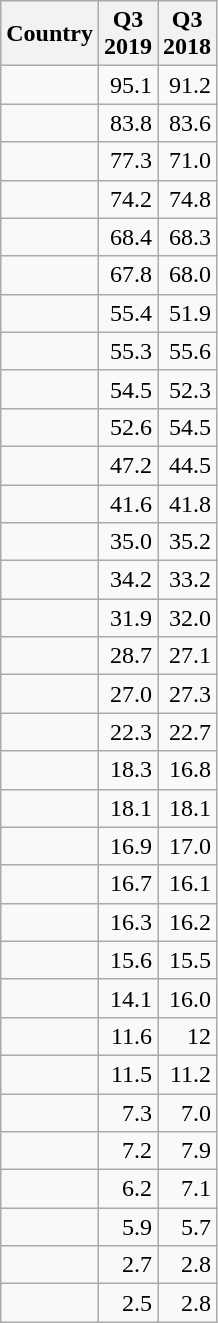<table class="wikitable sortable mw-datatable nowrap static-row-numbers" style=text-align:right id="IIF">
<tr class="wrap static-row-header">
<th>Country</th>
<th style=max-width:2em>Q3 2019</th>
<th style=max-width:2em>Q3 2018</th>
</tr>
<tr>
<td align=left></td>
<td>95.1</td>
<td>91.2</td>
</tr>
<tr>
<td align=left></td>
<td>83.8</td>
<td>83.6</td>
</tr>
<tr>
<td align=left></td>
<td>77.3</td>
<td>71.0</td>
</tr>
<tr>
<td align=left></td>
<td>74.2</td>
<td>74.8</td>
</tr>
<tr>
<td align=left></td>
<td>68.4</td>
<td>68.3</td>
</tr>
<tr>
<td align=left></td>
<td>67.8</td>
<td>68.0</td>
</tr>
<tr>
<td align=left></td>
<td>55.4</td>
<td>51.9</td>
</tr>
<tr>
<td align=left></td>
<td>55.3</td>
<td>55.6</td>
</tr>
<tr>
<td align=left></td>
<td>54.5</td>
<td>52.3</td>
</tr>
<tr>
<td align=left></td>
<td>52.6</td>
<td>54.5</td>
</tr>
<tr>
<td align=left></td>
<td>47.2</td>
<td>44.5</td>
</tr>
<tr>
<td align=left></td>
<td>41.6</td>
<td>41.8</td>
</tr>
<tr>
<td align=left></td>
<td>35.0</td>
<td>35.2</td>
</tr>
<tr>
<td align=left></td>
<td>34.2</td>
<td>33.2</td>
</tr>
<tr>
<td align=left></td>
<td>31.9</td>
<td>32.0</td>
</tr>
<tr>
<td align=left></td>
<td>28.7</td>
<td>27.1</td>
</tr>
<tr>
<td align=left></td>
<td>27.0</td>
<td>27.3</td>
</tr>
<tr>
<td align=left></td>
<td>22.3</td>
<td>22.7</td>
</tr>
<tr>
<td align=left></td>
<td>18.3</td>
<td>16.8</td>
</tr>
<tr>
<td align=left></td>
<td>18.1</td>
<td>18.1</td>
</tr>
<tr>
<td align=left></td>
<td>16.9</td>
<td>17.0</td>
</tr>
<tr>
<td align=left></td>
<td>16.7</td>
<td>16.1</td>
</tr>
<tr>
<td align=left></td>
<td>16.3</td>
<td>16.2</td>
</tr>
<tr>
<td align=left></td>
<td>15.6</td>
<td>15.5</td>
</tr>
<tr>
<td align=left></td>
<td>14.1</td>
<td>16.0</td>
</tr>
<tr>
<td align=left></td>
<td>11.6</td>
<td>12</td>
</tr>
<tr>
<td align=left></td>
<td>11.5</td>
<td>11.2</td>
</tr>
<tr>
<td align=left></td>
<td>7.3</td>
<td>7.0</td>
</tr>
<tr>
<td align=left></td>
<td>7.2</td>
<td>7.9</td>
</tr>
<tr>
<td align=left></td>
<td>6.2</td>
<td>7.1</td>
</tr>
<tr>
<td align=left></td>
<td>5.9</td>
<td>5.7</td>
</tr>
<tr>
<td align=left></td>
<td>2.7</td>
<td>2.8</td>
</tr>
<tr>
<td align=left></td>
<td>2.5</td>
<td>2.8</td>
</tr>
</table>
